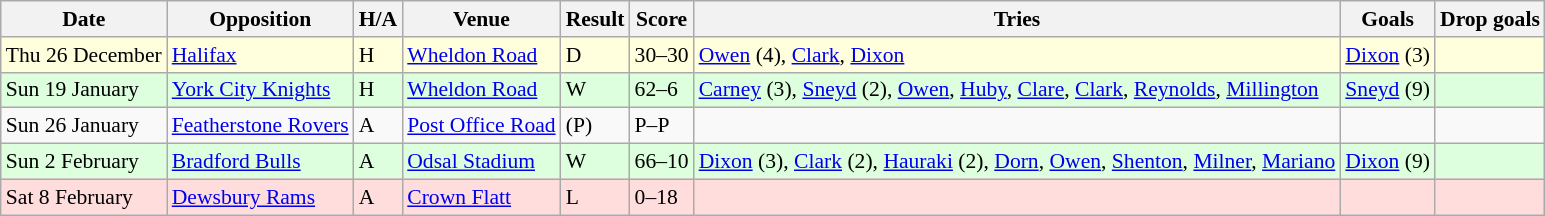<table class="wikitable" style="font-size:90%;">
<tr>
<th>Date</th>
<th>Opposition</th>
<th>H/A</th>
<th>Venue</th>
<th>Result</th>
<th>Score</th>
<th>Tries</th>
<th>Goals</th>
<th>Drop goals</th>
</tr>
<tr style="background:#ffffdd;">
<td>Thu 26 December</td>
<td> <a href='#'>Halifax</a></td>
<td>H</td>
<td><a href='#'>Wheldon Road</a></td>
<td>D</td>
<td>30–30</td>
<td><a href='#'>Owen</a> (4), <a href='#'>Clark</a>, <a href='#'>Dixon</a></td>
<td><a href='#'>Dixon</a> (3)</td>
<td></td>
</tr>
<tr style="background:#ddffdd;">
<td>Sun 19 January</td>
<td> <a href='#'>York City Knights</a></td>
<td>H</td>
<td><a href='#'>Wheldon Road</a></td>
<td>W</td>
<td>62–6</td>
<td><a href='#'>Carney</a> (3), <a href='#'>Sneyd</a> (2), <a href='#'>Owen</a>, <a href='#'>Huby</a>, <a href='#'>Clare</a>, <a href='#'>Clark</a>, <a href='#'>Reynolds</a>, <a href='#'>Millington</a></td>
<td><a href='#'>Sneyd</a> (9)</td>
<td></td>
</tr>
<tr>
<td>Sun 26 January</td>
<td> <a href='#'>Featherstone Rovers</a></td>
<td>A</td>
<td><a href='#'>Post Office Road</a></td>
<td>(P)</td>
<td>P–P</td>
<td></td>
<td></td>
<td></td>
</tr>
<tr style="background:#ddffdd;">
<td>Sun 2 February</td>
<td> <a href='#'>Bradford Bulls</a></td>
<td>A</td>
<td><a href='#'>Odsal Stadium</a></td>
<td>W</td>
<td>66–10</td>
<td><a href='#'>Dixon</a> (3), <a href='#'>Clark</a> (2), <a href='#'>Hauraki</a> (2), <a href='#'>Dorn</a>, <a href='#'>Owen</a>, <a href='#'>Shenton</a>, <a href='#'>Milner</a>, <a href='#'>Mariano</a></td>
<td><a href='#'>Dixon</a> (9)</td>
<td></td>
</tr>
<tr style="background:#ffdddd;">
<td>Sat 8 February</td>
<td> <a href='#'>Dewsbury Rams</a></td>
<td>A</td>
<td><a href='#'>Crown Flatt</a></td>
<td>L</td>
<td>0–18</td>
<td></td>
<td></td>
<td></td>
</tr>
</table>
